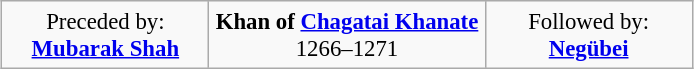<table align=center border=1 cellspacing=0 cellpadding=4 style="background: #f9f9f9; text-align:center; border:1px solid #aaa;border-collapse:collapse;font-size:95%">
<tr>
<td width="30%" align="center">Preceded by:<br><strong><a href='#'>Mubarak Shah</a></strong></td>
<td width="40%" align="center"><strong>Khan of <a href='#'>Chagatai Khanate</a></strong><br>1266–1271</td>
<td width="30%" align="center">Followed by:<br><strong><a href='#'>Negübei</a></strong></td>
</tr>
</table>
